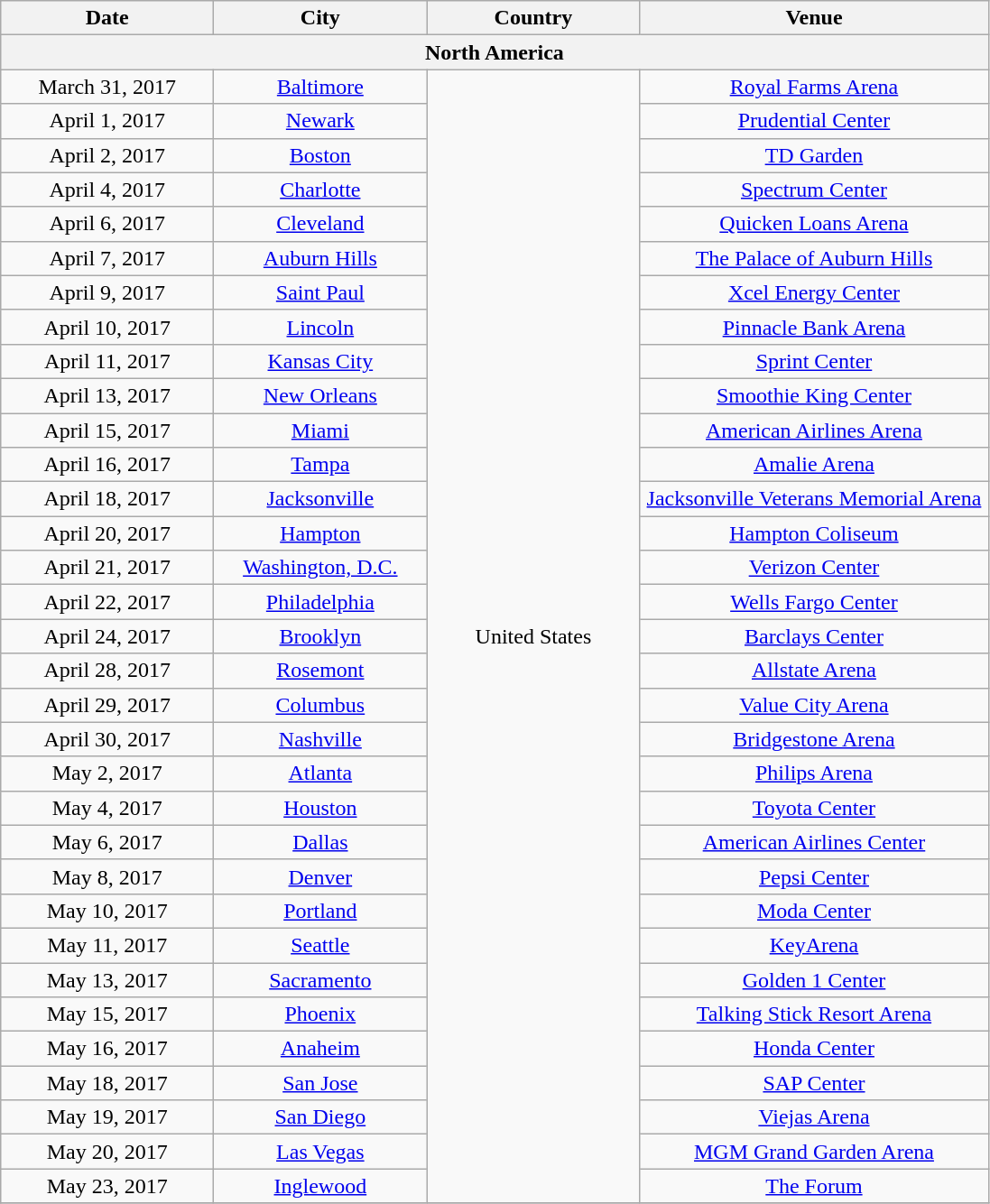<table class="wikitable" style="text-align:center;">
<tr>
<th style="width:150px;">Date</th>
<th style="width:150px;">City</th>
<th style="width:150px;">Country</th>
<th style="width:250px;">Venue</th>
</tr>
<tr>
<th colspan="4">North America</th>
</tr>
<tr>
<td>March 31, 2017</td>
<td><a href='#'>Baltimore</a></td>
<td rowspan="33">United States</td>
<td><a href='#'>Royal Farms Arena</a></td>
</tr>
<tr>
<td>April 1, 2017</td>
<td><a href='#'>Newark</a></td>
<td><a href='#'>Prudential Center</a></td>
</tr>
<tr>
<td>April 2, 2017</td>
<td><a href='#'>Boston</a></td>
<td><a href='#'>TD Garden</a></td>
</tr>
<tr>
<td>April 4, 2017</td>
<td><a href='#'>Charlotte</a></td>
<td><a href='#'>Spectrum Center</a></td>
</tr>
<tr>
<td>April 6, 2017</td>
<td><a href='#'>Cleveland</a></td>
<td><a href='#'>Quicken Loans Arena</a></td>
</tr>
<tr>
<td>April 7, 2017</td>
<td><a href='#'>Auburn Hills</a></td>
<td><a href='#'>The Palace of Auburn Hills</a></td>
</tr>
<tr>
<td>April 9, 2017</td>
<td><a href='#'>Saint Paul</a></td>
<td><a href='#'>Xcel Energy Center</a></td>
</tr>
<tr>
<td>April 10, 2017</td>
<td><a href='#'>Lincoln</a></td>
<td><a href='#'>Pinnacle Bank Arena</a></td>
</tr>
<tr>
<td>April 11, 2017</td>
<td><a href='#'>Kansas City</a></td>
<td><a href='#'>Sprint Center</a></td>
</tr>
<tr>
<td>April 13, 2017</td>
<td><a href='#'>New Orleans</a></td>
<td><a href='#'>Smoothie King Center</a></td>
</tr>
<tr>
<td>April 15, 2017</td>
<td><a href='#'>Miami</a></td>
<td><a href='#'>American Airlines Arena</a></td>
</tr>
<tr>
<td>April 16, 2017</td>
<td><a href='#'>Tampa</a></td>
<td><a href='#'>Amalie Arena</a></td>
</tr>
<tr>
<td>April 18, 2017</td>
<td><a href='#'>Jacksonville</a></td>
<td><a href='#'>Jacksonville Veterans Memorial Arena</a></td>
</tr>
<tr>
<td>April 20, 2017</td>
<td><a href='#'>Hampton</a></td>
<td><a href='#'>Hampton Coliseum</a></td>
</tr>
<tr>
<td>April 21, 2017</td>
<td><a href='#'>Washington, D.C.</a></td>
<td><a href='#'>Verizon Center</a></td>
</tr>
<tr>
<td>April 22, 2017</td>
<td><a href='#'>Philadelphia</a></td>
<td><a href='#'>Wells Fargo Center</a></td>
</tr>
<tr>
<td>April 24, 2017</td>
<td><a href='#'>Brooklyn</a></td>
<td><a href='#'>Barclays Center</a></td>
</tr>
<tr>
<td>April 28, 2017</td>
<td><a href='#'>Rosemont</a></td>
<td><a href='#'>Allstate Arena</a></td>
</tr>
<tr>
<td>April 29, 2017</td>
<td><a href='#'>Columbus</a></td>
<td><a href='#'>Value City Arena</a></td>
</tr>
<tr>
<td>April 30, 2017</td>
<td><a href='#'>Nashville</a></td>
<td><a href='#'>Bridgestone Arena</a></td>
</tr>
<tr>
<td>May 2, 2017</td>
<td><a href='#'>Atlanta</a></td>
<td><a href='#'>Philips Arena</a></td>
</tr>
<tr>
<td>May 4, 2017</td>
<td><a href='#'>Houston</a></td>
<td><a href='#'>Toyota Center</a></td>
</tr>
<tr>
<td>May 6, 2017</td>
<td><a href='#'>Dallas</a></td>
<td><a href='#'>American Airlines Center</a></td>
</tr>
<tr>
<td>May 8, 2017</td>
<td><a href='#'>Denver</a></td>
<td><a href='#'>Pepsi Center</a></td>
</tr>
<tr>
<td>May 10, 2017</td>
<td><a href='#'>Portland</a></td>
<td><a href='#'>Moda Center</a></td>
</tr>
<tr>
<td>May 11, 2017</td>
<td><a href='#'>Seattle</a></td>
<td><a href='#'>KeyArena</a></td>
</tr>
<tr>
<td>May 13, 2017</td>
<td><a href='#'>Sacramento</a></td>
<td><a href='#'>Golden 1 Center</a></td>
</tr>
<tr>
<td>May 15, 2017</td>
<td><a href='#'>Phoenix</a></td>
<td><a href='#'>Talking Stick Resort Arena</a></td>
</tr>
<tr>
<td>May 16, 2017</td>
<td><a href='#'>Anaheim</a></td>
<td><a href='#'>Honda Center</a></td>
</tr>
<tr>
<td>May 18, 2017</td>
<td><a href='#'>San Jose</a></td>
<td><a href='#'>SAP Center</a></td>
</tr>
<tr>
<td>May 19, 2017</td>
<td><a href='#'>San Diego</a></td>
<td><a href='#'>Viejas Arena</a></td>
</tr>
<tr>
<td>May 20, 2017</td>
<td><a href='#'>Las Vegas</a></td>
<td><a href='#'>MGM Grand Garden Arena</a></td>
</tr>
<tr>
<td>May 23, 2017</td>
<td><a href='#'>Inglewood</a></td>
<td><a href='#'>The Forum</a></td>
</tr>
<tr>
</tr>
</table>
